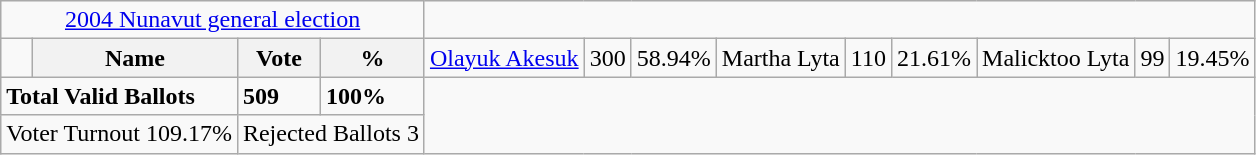<table class="wikitable">
<tr>
<td colspan=4 align=center><a href='#'>2004 Nunavut general election</a></td>
</tr>
<tr>
<td></td>
<th><strong>Name </strong></th>
<th><strong>Vote</strong></th>
<th><strong>%</strong><br></th>
<td><a href='#'>Olayuk Akesuk</a></td>
<td>300</td>
<td>58.94%<br></td>
<td>Martha Lyta</td>
<td>110</td>
<td>21.61%<br></td>
<td>Malicktoo Lyta</td>
<td>99</td>
<td>19.45%</td>
</tr>
<tr>
<td colspan=2><strong>Total Valid Ballots</strong></td>
<td><strong>509</strong></td>
<td><strong>100%</strong></td>
</tr>
<tr>
<td colspan=2 align=center>Voter Turnout 109.17%</td>
<td colspan=2 align=center>Rejected Ballots 3</td>
</tr>
</table>
